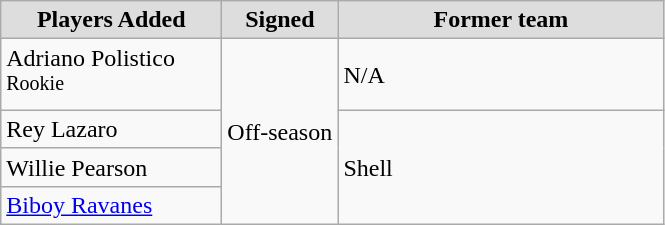<table class="wikitable sortable sortable">
<tr align="center" bgcolor="#dddddd">
<td style="width:140px"><strong>Players Added</strong></td>
<td style="width:70px"><strong>Signed</strong></td>
<td style="width:210px"><strong>Former team</strong></td>
</tr>
<tr>
<td>Adriano Polistico <sup>Rookie</sup></td>
<td rowspan="4">Off-season</td>
<td>N/A</td>
</tr>
<tr>
<td>Rey Lazaro</td>
<td rowspan="3">Shell</td>
</tr>
<tr>
<td>Willie Pearson</td>
</tr>
<tr>
<td><a href='#'>Biboy Ravanes</a></td>
</tr>
</table>
